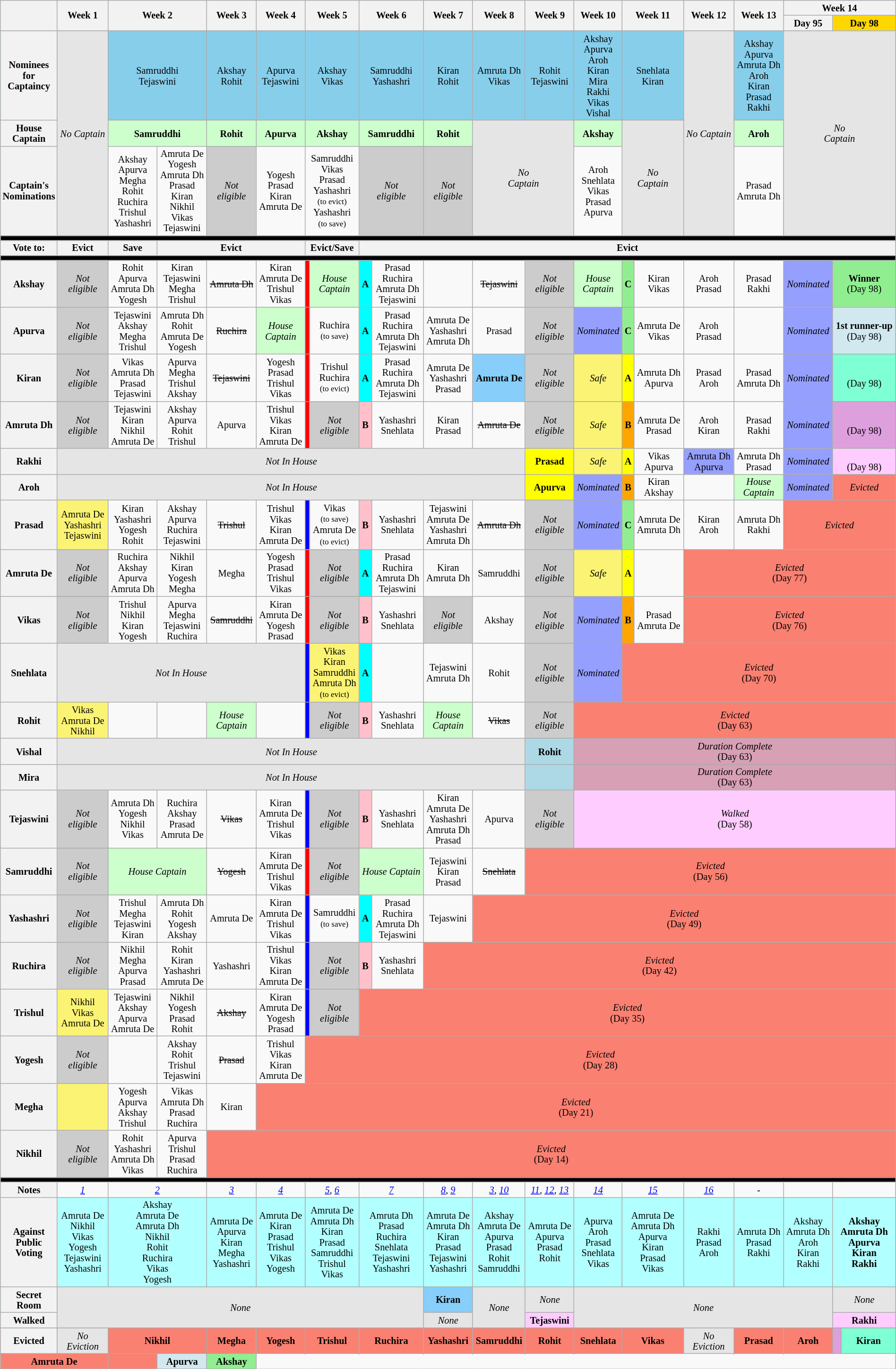<table class="wikitable" style="text-align:center; width:100%; font-size:85%; line-height:15px;">
<tr>
<th rowspan="2" style="width: 6%;"></th>
<th rowspan="2">Week 1</th>
<th colspan="2" rowspan="2">Week 2</th>
<th rowspan="2">Week 3</th>
<th rowspan="2">Week 4</th>
<th colspan="2" rowspan="2">Week 5</th>
<th colspan="2" rowspan="2">Week 6</th>
<th rowspan="2">Week 7</th>
<th rowspan="2">Week 8</th>
<th rowspan="2">Week 9</th>
<th rowspan="2">Week 10</th>
<th colspan="2" rowspan="2">Week 11</th>
<th rowspan="2">Week 12</th>
<th rowspan="2">Week 13</th>
<th colspan="3">Week 14</th>
</tr>
<tr>
<th>Day 95</th>
<td colspan="2" bgcolor=gold><strong>Day 98</strong></td>
</tr>
<tr style="background:#87CEEB" |>
<th>Nominees for<br>Captaincy</th>
<td rowspan="3" style="background:#E5E5E5;"><em>No Captain</em></td>
<td colspan="2">Samruddhi<br>Tejaswini</td>
<td>Akshay<br>Rohit</td>
<td>Apurva<br>Tejaswini</td>
<td colspan="2">Akshay<br>Vikas</td>
<td colspan="2">Samruddhi<br>Yashashri</td>
<td>Kiran<br>Rohit</td>
<td>Amruta Dh<br>Vikas</td>
<td>Rohit<br>Tejaswini</td>
<td>Akshay<br>Apurva<br>Aroh<br>Kiran<br>Mira<br>Rakhi<br>Vikas<br>Vishal</td>
<td colspan="2">Snehlata<br>Kiran</td>
<td rowspan="3" style="background:#E5E5E5;"><em>No Captain</em></td>
<td>Akshay<br>Apurva<br>Amruta Dh<br>Aroh<br>Kiran<br>Prasad<br>Rakhi</td>
<td colspan="3" rowspan="3" bgcolor="#E5E5E5"><em>No<br>Captain</em></td>
</tr>
<tr style="background:#cfc;">
<th>House<br>Captain</th>
<td colspan="2"><strong>Samruddhi</strong></td>
<td><strong>Rohit</strong></td>
<td><strong>Apurva</strong></td>
<td colspan="2"><strong>Akshay</strong></td>
<td colspan="2"><strong>Samruddhi</strong></td>
<td><strong>Rohit</strong></td>
<td colspan="2" rowspan="2" style="background:#E5E5E5;"><em>No<br>Captain</em></td>
<td><strong>Akshay</strong></td>
<td colspan="2" rowspan="2" style="background:#E5E5E5;"><em>No<br>Captain</em></td>
<td><strong>Aroh</strong></td>
</tr>
<tr>
<th>Captain's<br>Nominations</th>
<td>Akshay<br>Apurva<br>Megha<br>Rohit<br>Ruchira<br>Trishul<br>Yashashri</td>
<td>Amruta De<br>Yogesh<br>Amruta Dh<br>Prasad<br>Kiran<br>Nikhil<br>Vikas<br>Tejaswini</td>
<td style="background:#ccc;"><em>Not<br>eligible</em></td>
<td>Yogesh<br>Prasad<br>Kiran<br>Amruta De</td>
<td colspan="2">Samruddhi<br>Vikas<br>Prasad<br>Yashashri<br><small>(to evict)</small><br>Yashashri<br><small>(to save)</small></td>
<td colspan="2" style="background:#ccc;"><em>Not<br>eligible</em></td>
<td style="background:#ccc;"><em>Not<br>eligible</em></td>
<td>Aroh<br>Snehlata<br>Vikas<br>Prasad<br>Apurva</td>
<td>Prasad<br>Amruta Dh</td>
</tr>
<tr>
<th colspan="21" style="background:#000;"></th>
</tr>
<tr>
<th>Vote to:</th>
<th>Evict</th>
<th>Save</th>
<th colspan="3">Evict</th>
<th colspan="2">Evict/Save</th>
<th colspan="13">Evict</th>
</tr>
<tr>
<th colspan="21" style="background:#000;"></th>
</tr>
<tr>
<th>Akshay</th>
<td style="background:#ccc;"><em>Not<br>eligible</em></td>
<td>Rohit<br>Apurva<br>Amruta Dh<br>Yogesh</td>
<td>Kiran<br>Tejaswini<br>Megha<br>Trishul</td>
<td><s>Amruta Dh</s></td>
<td>Kiran<br>Amruta De<br>Trishul<br>Vikas</td>
<td bgcolor="red"><strong></strong></td>
<td bgcolor="#cfc"><em>House<br>Captain</em></td>
<td bgcolor="cyan"><strong>A</strong></td>
<td>Prasad<br>Ruchira<br>Amruta Dh<br>Tejaswini</td>
<td></td>
<td><s>Tejaswini</s></td>
<td style="background:#ccc;"><em>Not<br>eligible</em></td>
<td bgcolor="#cfc"><em>House<br>Captain</em></td>
<td bgcolor="lightgreen"><strong>C</strong></td>
<td>Kiran<br>Vikas</td>
<td>Aroh<br>Prasad</td>
<td>Prasad<br>Rakhi</td>
<td style="background:#959FFD;"><em>Nominated</em></td>
<td colspan="2" bgcolor=lightgreen><strong>Winner</strong><br>(Day 98)</td>
</tr>
<tr>
<th>Apurva</th>
<td style="background:#ccc;"><em>Not<br>eligible</em></td>
<td>Tejaswini<br>Akshay<br>Megha<br>Trishul</td>
<td>Amruta Dh<br>Rohit<br>Amruta De<br>Yogesh</td>
<td><s>Ruchira</s></td>
<td bgcolor="#cfc"><em>House<br>Captain</em></td>
<td bgcolor="red"><strong></strong></td>
<td>Ruchira<br><small>(to save)</small></td>
<td bgcolor="cyan"><strong>A</strong></td>
<td>Prasad<br>Ruchira<br>Amruta Dh<br>Tejaswini</td>
<td>Amruta De<br>Yashashri<br>Amruta Dh</td>
<td>Prasad</td>
<td style="background:#ccc;"><em>Not<br>eligible</em></td>
<td style="background:#959FFD;"><em>Nominated</em></td>
<td bgcolor="lightgreen"><strong>C</strong></td>
<td>Amruta De<br>Vikas</td>
<td>Aroh<br>Prasad</td>
<td></td>
<td style="background:#959FFD;"><em>Nominated</em></td>
<td colspan="2" bgcolor=#D1E8EF><strong>1st runner-up</strong><br>(Day 98)</td>
</tr>
<tr>
<th>Kiran</th>
<td style="background:#ccc;"><em>Not<br>eligible</em></td>
<td>Vikas<br>Amruta Dh<br>Prasad<br>Tejaswini</td>
<td>Apurva<br>Megha<br>Trishul<br>Akshay</td>
<td><s>Tejaswini</s></td>
<td>Yogesh<br>Prasad<br>Trishul<br>Vikas</td>
<td bgcolor="red"><strong></strong></td>
<td>Trishul<br>Ruchira<br><small>(to evict)</small></td>
<td bgcolor="cyan"><strong>A</strong></td>
<td>Prasad<br>Ruchira<br>Amruta Dh<br>Tejaswini</td>
<td>Amruta De<br>Yashashri<br>Prasad</td>
<td style="background:#87CEFA;"><strong>Amruta De</strong></td>
<td style="background:#ccc;"><em>Not<br>eligible</em></td>
<td style="background:#FBF373;"><em>Safe</em></td>
<td bgcolor="yellow"><strong>A</strong></td>
<td>Amruta Dh<br>Apurva</td>
<td>Prasad<br>Aroh</td>
<td>Prasad<br>Amruta Dh</td>
<td style="background:#959FFD;"><em>Nominated</em></td>
<td colspan="2" style="background:#7FFFD4;"><br>(Day 98)</td>
</tr>
<tr>
<th>Amruta Dh</th>
<td style="background:#ccc;"><em>Not<br>eligible</em></td>
<td>Tejaswini<br>Kiran<br>Nikhil<br>Amruta De</td>
<td>Akshay<br>Apurva<br>Rohit<br>Trishul</td>
<td>Apurva</td>
<td>Trishul<br>Vikas<br>Kiran<br>Amruta De</td>
<td bgcolor="red"><strong></strong></td>
<td style="background:#ccc;"><em>Not<br>eligible</em></td>
<td bgcolor="pink"><strong>B</strong></td>
<td>Yashashri<br>Snehlata</td>
<td>Kiran<br>Prasad</td>
<td><s>Amruta De</s></td>
<td style="background:#ccc;"><em>Not<br>eligible</em></td>
<td style="background:#FBF373;"><em>Safe</em></td>
<td bgcolor="orange"><strong>B</strong></td>
<td>Amruta De<br>Prasad</td>
<td>Aroh<br>Kiran</td>
<td>Prasad<br>Rakhi</td>
<td style="background:#959FFD;"><em>Nominated</em></td>
<td colspan="2" style="background:#DDA0DD;"><br>(Day 98)</td>
</tr>
<tr>
<th>Rakhi</th>
<td colspan="11" style="background:#E5E5E5;"><em>Not In House</em></td>
<td style="background: yellow;"><strong>Prasad</strong></td>
<td style="background:#FBF373;"><em>Safe</em></td>
<td bgcolor="yellow"><strong>A</strong></td>
<td>Vikas<br>Apurva</td>
<td style="background:#959FFD;">Amruta Dh<br>Apurva</td>
<td>Amruta Dh<br>Prasad</td>
<td style="background:#959FFD;"><em>Nominated</em></td>
<td colspan="2" bgcolor=#fcf><br>(Day 98)</td>
</tr>
<tr>
<th>Aroh</th>
<td colspan="11" style="background:#E5E5E5;"><em>Not In House</em></td>
<td style="background:yellow;"><strong>Apurva</strong></td>
<td style="background:#959FFD;"><em>Nominated</em></td>
<td bgcolor="orange"><strong>B</strong></td>
<td>Kiran<br>Akshay</td>
<td></td>
<td bgcolor="#cfc"><em>House<br>Captain</em></td>
<td style="background:#959FFD;"><em>Nominated</em></td>
<td colspan="2" bgcolor="salmon"><em>Evicted</em><br></td>
</tr>
<tr>
<th>Prasad</th>
<td style="background:#FBF373;">Amruta De<br>Yashashri<br>Tejaswini</td>
<td>Kiran<br>Yashashri<br>Yogesh<br>Rohit</td>
<td>Akshay<br>Apurva<br>Ruchira<br>Tejaswini</td>
<td><s>Trishul</s></td>
<td>Trishul<br>Vikas<br>Kiran<br>Amruta De</td>
<td bgcolor="blue"><strong></strong></td>
<td>Vikas<br><small>(to save)<br></small>Amruta De<small><br>(to evict)</small></td>
<td bgcolor="pink"><strong>B</strong></td>
<td>Yashashri<br>Snehlata</td>
<td>Tejaswini<br>Amruta De<br>Yashashri<br>Amruta Dh</td>
<td><s>Amruta Dh</s></td>
<td style="background:#ccc;"><em>Not<br>eligible</em></td>
<td style="background:#959FFD;"><em>Nominated</em></td>
<td bgcolor="lightgreen"><strong>C</strong></td>
<td>Amruta De<br>Amruta Dh</td>
<td>Kiran<br>Aroh</td>
<td>Amruta Dh<br>Rakhi</td>
<td colspan="3" bgcolor="salmon"><em>Evicted</em><br></td>
</tr>
<tr>
<th>Amruta De</th>
<td style="background:#ccc;"><em>Not<br>eligible</em></td>
<td>Ruchira<br>Akshay<br>Apurva<br>Amruta Dh</td>
<td>Nikhil<br>Kiran<br>Yogesh<br>Megha</td>
<td>Megha</td>
<td>Yogesh<br>Prasad<br>Trishul<br>Vikas</td>
<td bgcolor="red"><strong></strong></td>
<td style="background:#ccc;"><em>Not<br>eligible</em></td>
<td bgcolor="cyan"><strong>A</strong></td>
<td>Prasad<br>Ruchira<br>Amruta Dh<br>Tejaswini</td>
<td>Kiran<br>Amruta Dh</td>
<td>Samruddhi</td>
<td style="background:#ccc;"><em>Not<br>eligible</em></td>
<td style="background:#FBF373;"><em>Safe</em></td>
<td bgcolor="yellow"><strong>A</strong></td>
<td></td>
<td colspan="5" bgcolor="salmon"><em>Evicted</em><br>(Day 77)</td>
</tr>
<tr>
<th>Vikas</th>
<td style="background:#ccc;"><em>Not<br>eligible</em></td>
<td>Trishul<br>Nikhil<br>Kiran<br>Yogesh</td>
<td>Apurva<br>Megha<br>Tejaswini<br>Ruchira</td>
<td><s>Samruddhi</s></td>
<td>Kiran<br>Amruta De<br>Yogesh<br>Prasad</td>
<td bgcolor="red"><strong></strong></td>
<td style="background:#ccc;"><em>Not<br>eligible</em></td>
<td bgcolor="pink"><strong>B</strong></td>
<td>Yashashri<br>Snehlata</td>
<td style="background:#ccc;"><em>Not<br>eligible</em></td>
<td>Akshay</td>
<td style="background:#ccc;"><em>Not<br>eligible</em></td>
<td style="background:#959FFD;"><em>Nominated</em></td>
<td bgcolor="orange"><strong>B</strong></td>
<td>Prasad<br>Amruta De</td>
<td colspan="5" bgcolor="salmon"><em>Evicted</em><br>(Day 76)</td>
</tr>
<tr>
<th>Snehlata</th>
<td colspan="5" style="background:#E5E5E5;"><em>Not In House</em></td>
<td bgcolor="blue"><strong></strong></td>
<td style="background:#FBF373;">Vikas<br>Kiran<br>Samruddhi<br>Amruta Dh<br><small>(to evict)</small></td>
<td bgcolor="cyan"><strong>A</strong></td>
<td></td>
<td>Tejaswini<br>Amruta Dh</td>
<td>Rohit</td>
<td style="background:#ccc;"><em>Not<br>eligible</em></td>
<td style="background:#959FFD;"><em>Nominated</em></td>
<td colspan="7" bgcolor="salmon"><em>Evicted</em><br>(Day 70)</td>
</tr>
<tr>
<th>Rohit</th>
<td style="background:#FBF373;">Vikas<br>Amruta De<br>Nikhil</td>
<td></td>
<td></td>
<td bgcolor="#cfc"><em>House<br>Captain</em></td>
<td></td>
<td bgcolor="blue"><strong></strong></td>
<td style="background:#ccc;"><em>Not<br>eligible</em></td>
<td bgcolor="pink"><strong>B</strong></td>
<td>Yashashri<br>Snehlata</td>
<td bgcolor="#cfc"><em>House<br>Captain</em></td>
<td><s>Vikas</s></td>
<td style="background:#ccc;"><em>Not<br>eligible</em></td>
<td colspan="8" bgcolor="salmon"><em>Evicted</em><br>(Day 63)</td>
</tr>
<tr>
<th>Vishal</th>
<td colspan="11" style="background:#E5E5E5;"><em>Not In House</em></td>
<td style="background:lightblue;"><strong>Rohit</strong></td>
<td colspan="8" bgcolor="#D7A0B4"><em>Duration Complete</em><br>(Day 63)</td>
</tr>
<tr>
<th>Mira</th>
<td colspan="11" style="background:#E5E5E5;"><em>Not In House</em></td>
<td style="background:lightblue;"></td>
<td colspan="8" bgcolor="#D7A0B4"><em>Duration Complete</em><br>(Day 63)</td>
</tr>
<tr>
<th>Tejaswini</th>
<td style="background:#ccc;"><em>Not<br>eligible</em></td>
<td>Amruta Dh<br>Yogesh<br>Nikhil<br>Vikas</td>
<td>Ruchira<br>Akshay<br>Prasad<br>Amruta De</td>
<td><s>Vikas</s></td>
<td>Kiran<br>Amruta De<br>Trishul<br>Vikas</td>
<td bgcolor="blue"><strong></strong></td>
<td style="background:#ccc;"><em>Not<br>eligible</em></td>
<td bgcolor="pink"><strong>B</strong></td>
<td>Yashashri<br>Snehlata</td>
<td>Kiran<br>Amruta De<br>Yashashri<br>Amruta Dh<br>Prasad</td>
<td>Apurva</td>
<td style="background:#ccc;"><em>Not<br>eligible</em></td>
<td colspan="8" bgcolor="#fcf"><em>Walked</em><br>(Day 58)</td>
</tr>
<tr>
<th>Samruddhi</th>
<td style="background:#ccc;"><em>Not<br>eligible</em></td>
<td colspan="2" bgcolor="#cfc"><em>House Captain</em></td>
<td><s>Yogesh</s></td>
<td>Kiran<br>Amruta De<br>Trishul<br>Vikas</td>
<td bgcolor="red"><strong></strong></td>
<td style="background:#ccc;"><em>Not<br>eligible</em></td>
<td colspan="2" bgcolor="#cfc"><em>House Captain</em></td>
<td>Tejaswini<br>Kiran<br>Prasad</td>
<td><s>Snehlata</s></td>
<td colspan="9" bgcolor="salmon"><em>Evicted</em><br>(Day 56)</td>
</tr>
<tr>
<th>Yashashri</th>
<td style="background:#ccc;"><em>Not<br>eligible</em></td>
<td>Trishul<br>Megha<br>Tejaswini<br>Kiran</td>
<td>Amruta Dh<br>Rohit<br>Yogesh<br>Akshay</td>
<td>Amruta De</td>
<td>Kiran<br>Amruta De<br>Trishul<br>Vikas</td>
<td bgcolor="blue"><strong></strong></td>
<td>Samruddhi<br><small>(to save)</small></td>
<td bgcolor="cyan"><strong>A</strong></td>
<td>Prasad<br>Ruchira<br>Amruta Dh<br>Tejaswini</td>
<td>Tejaswini</td>
<td colspan="10" bgcolor="salmon"><em>Evicted</em><br>(Day 49)</td>
</tr>
<tr>
<th>Ruchira</th>
<td style="background:#ccc;"><em>Not<br>eligible</em></td>
<td>Nikhil<br>Megha<br>Apurva<br>Prasad</td>
<td>Rohit<br>Kiran<br>Yashashri<br>Amruta De</td>
<td>Yashashri</td>
<td>Trishul<br>Vikas<br>Kiran<br>Amruta De</td>
<td bgcolor="blue"><strong></strong></td>
<td style="background:#ccc;"><em>Not<br>eligible</em></td>
<td bgcolor="pink"><strong>B</strong></td>
<td>Yashashri<br>Snehlata</td>
<td colspan="11" bgcolor="salmon"><em>Evicted</em><br>(Day 42)</td>
</tr>
<tr>
<th>Trishul</th>
<td style="background:#FBF373;">Nikhil<br>Vikas<br>Amruta De</td>
<td>Tejaswini<br>Akshay<br>Apurva<br>Amruta De</td>
<td>Nikhil<br>Yogesh<br>Prasad<br>Rohit</td>
<td><s>Akshay</s></td>
<td>Kiran<br>Amruta De<br>Yogesh<br>Prasad</td>
<td bgcolor="blue"><strong></strong></td>
<td style="background:#ccc;"><em>Not<br>eligible</em></td>
<td colspan="13" bgcolor="salmon"><em>Evicted</em><br>(Day 35)</td>
</tr>
<tr>
<th>Yogesh</th>
<td style="background:#ccc;"><em>Not<br>eligible</em></td>
<td></td>
<td>Akshay<br>Rohit<br>Trishul<br>Tejaswini</td>
<td><s>Prasad</s></td>
<td>Trishul<br>Vikas<br>Kiran<br>Amruta De</td>
<td colspan="15" bgcolor="salmon"><em>Evicted</em><br>(Day 28)</td>
</tr>
<tr>
<th>Megha</th>
<td style="background:#FBF373;"></td>
<td>Yogesh<br>Apurva<br>Akshay<br>Trishul</td>
<td>Vikas<br>Amruta Dh<br>Prasad<br>Ruchira</td>
<td>Kiran</td>
<td colspan="16" bgcolor="salmon"><em>Evicted</em><br>(Day 21)</td>
</tr>
<tr>
<th>Nikhil</th>
<td style="background:#ccc;"><em>Not<br>eligible</em></td>
<td>Rohit<br>Yashashri<br>Amruta Dh<br>Vikas</td>
<td>Apurva<br>Trishul<br>Prasad<br>Ruchira</td>
<td colspan="17" bgcolor="salmon"><em>Evicted</em><br>(Day 14)</td>
</tr>
<tr>
<th colspan="21" style="background:#000;"></th>
</tr>
<tr>
<th>Notes</th>
<td><em><a href='#'>1</a></em></td>
<td colspan="2"><em><a href='#'>2</a></em></td>
<td><em><a href='#'>3</a></em></td>
<td><em><a href='#'>4</a></em></td>
<td colspan="2"><em><a href='#'>5</a>, <a href='#'>6</a></em></td>
<td colspan="2"><em><a href='#'>7</a></em></td>
<td><em><a href='#'>8</a>, <a href='#'>9</a></em></td>
<td><em><a href='#'>3</a>, <a href='#'>10</a></em></td>
<td><em><a href='#'>11</a>, <a href='#'>12</a>, <a href='#'>13</a></em></td>
<td><em><a href='#'>14</a></em></td>
<td colspan="2"><em><a href='#'>15</a></em></td>
<td><em><a href='#'>16</a></em></td>
<td>-</td>
<td></td>
<td colspan="2"></td>
</tr>
<tr style="background:#B2FFFF">
<th>Against<br>Public<br>Voting</th>
<td>Amruta De<br>Nikhil<br>Vikas<br>Yogesh<br>Tejaswini<br>Yashashri</td>
<td colspan="2">Akshay<br>Amruta De<br>Amruta Dh<br>Nikhil<br>Rohit<br>Ruchira<br>Vikas<br>Yogesh</td>
<td>Amruta De<br>Apurva<br>Kiran<br>Megha<br>Yashashri</td>
<td>Amruta De<br>Kiran<br>Prasad<br>Trishul<br>Vikas<br>Yogesh</td>
<td colspan="2">Amruta De<br>Amruta Dh<br>Kiran<br>Prasad<br>Samruddhi<br>Trishul<br>Vikas</td>
<td colspan="2">Amruta Dh<br>Prasad<br>Ruchira<br>Snehlata<br>Tejaswini<br>Yashashri</td>
<td>Amruta De<br>Amruta Dh<br>Kiran<br>Prasad<br>Tejaswini<br>Yashashri</td>
<td>Akshay<br>Amruta De<br>Apurva<br>Prasad<br>Rohit<br>Samruddhi</td>
<td>Amruta De<br>Apurva<br>Prasad<br>Rohit</td>
<td>Apurva<br>Aroh<br>Prasad<br>Snehlata<br>Vikas</td>
<td colspan="2">Amruta De<br>Amruta Dh<br>Apurva<br>Kiran<br>Prasad<br>Vikas</td>
<td>Rakhi<br>Prasad<br>Aroh</td>
<td>Amruta Dh<br>Prasad<br>Rakhi</td>
<td>Akshay <br>Amruta Dh<br>Aroh <br>Kiran<br>Rakhi</td>
<td colspan="2"><strong>Akshay <br>Amruta Dh<br>Apurva<br>Kiran<br>Rakhi</strong></td>
</tr>
<tr style="background:#87CEFA;" |>
<th>Secret<br>Room</th>
<td colspan="9" rowspan="2" style="background:#E5E5E5;"><em>None</em></td>
<td><strong>Kiran</strong></td>
<td rowspan="2" style="background:#E5E5E5;"><em>None</em></td>
<td style="background:#E5E5E5;"><em>None</em></td>
<td colspan="6" rowspan="2" style="background:#E5E5E5;"><em>None</em></td>
<td colspan="2" bgcolor=#E5E5E5><em>None</em></td>
</tr>
<tr style="background:#fcf;" |>
<th>Walked</th>
<td style="background:#E5E5E5;"><em>None</em></td>
<td><strong>Tejaswini</strong></td>
<td colspan="2"><strong>Rakhi</strong></td>
</tr>
<tr style="background:salmon;" |>
<th rowspan="2">Evicted</th>
<td rowspan="2" style="background:#E5E5E5;"><em>No<br>Eviction</em></td>
<td colspan="2" rowspan="2"><strong>Nikhil</strong></td>
<td rowspan="2"><strong>Megha</strong></td>
<td rowspan="2"><strong>Yogesh</strong></td>
<td colspan="2" rowspan="2"><strong>Trishul</strong></td>
<td colspan="2" rowspan="2"><strong>Ruchira</strong></td>
<td rowspan="2"><strong>Yashashri</strong></td>
<td rowspan="2"><strong>Samruddhi</strong></td>
<td rowspan="2"><strong>Rohit</strong></td>
<td rowspan="2"><strong>Snehlata</strong></td>
<td colspan="2"><strong>Vikas</strong></td>
<td rowspan="2" style="background:#E5E5E5;"><em>No<br>Eviction</em></td>
<td rowspan="2"><strong>Prasad</strong></td>
<td rowspan="2"><strong>Aroh</strong></td>
<td bgcolor=#DDA0DD></td>
<td style="background: #7FFFD4;"><strong>Kiran</strong></td>
</tr>
<tr>
</tr>
<tr style="background:salmon;" |>
<td colspan="2"><strong>Amruta De</strong></td>
<td></td>
<td bgcolor=#D1E8EF><strong>Apurva</strong></td>
<td bgcolor=lightgreen><strong>Akshay</strong></td>
</tr>
<tr>
</tr>
</table>
